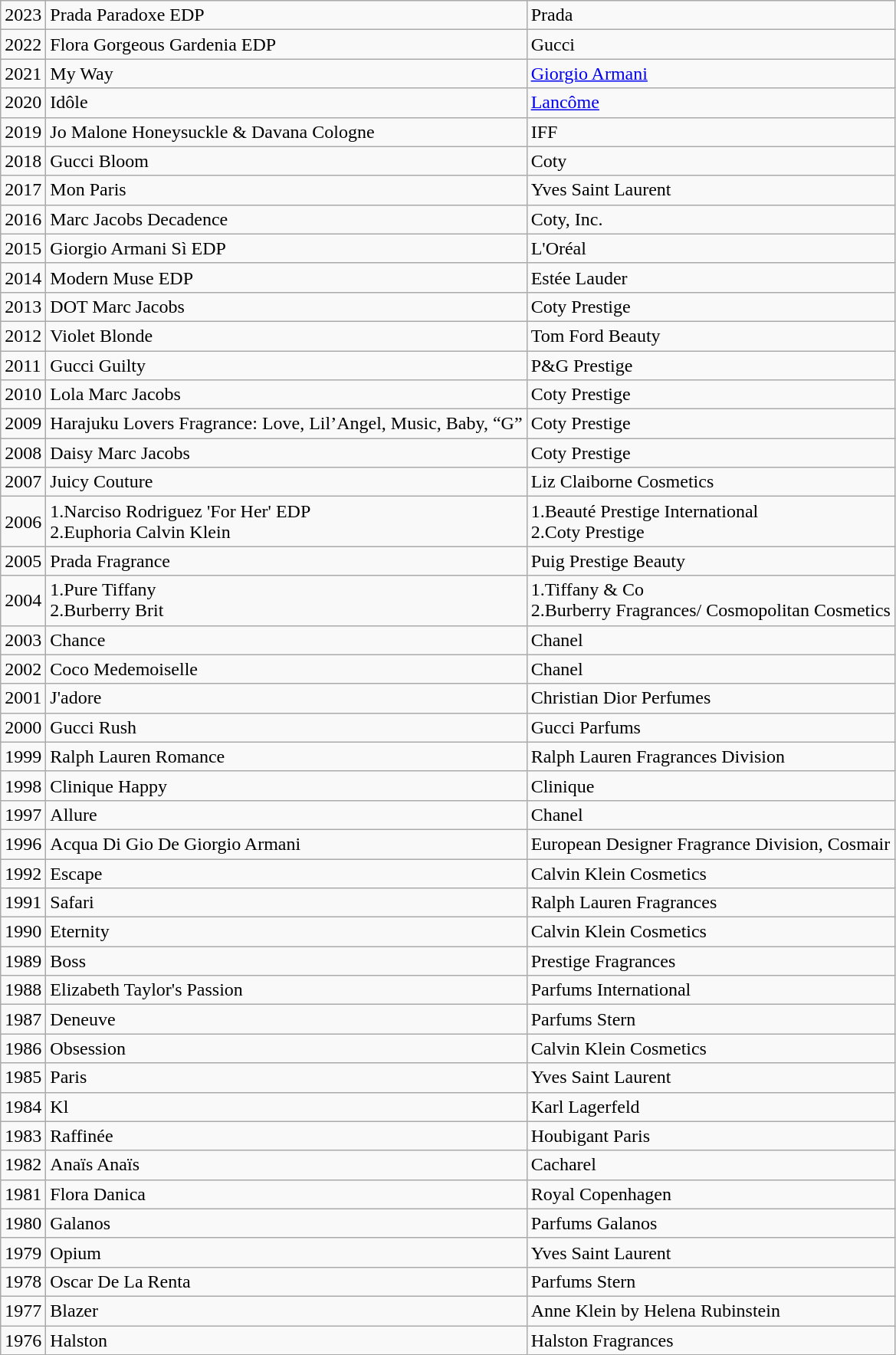<table class="wikitable sortable">
<tr>
<td>2023</td>
<td>Prada Paradoxe EDP</td>
<td>Prada</td>
</tr>
<tr>
<td>2022</td>
<td>Flora Gorgeous Gardenia EDP</td>
<td>Gucci</td>
</tr>
<tr>
<td>2021</td>
<td>My Way</td>
<td><a href='#'>Giorgio Armani</a></td>
</tr>
<tr>
<td>2020</td>
<td>Idôle</td>
<td><a href='#'>Lancôme</a></td>
</tr>
<tr>
<td>2019</td>
<td>Jo Malone Honeysuckle & Davana Cologne</td>
<td>IFF</td>
</tr>
<tr>
<td>2018</td>
<td>Gucci Bloom</td>
<td>Coty</td>
</tr>
<tr>
<td>2017</td>
<td>Mon Paris</td>
<td>Yves Saint Laurent</td>
</tr>
<tr>
<td>2016</td>
<td>Marc Jacobs Decadence</td>
<td>Coty, Inc.</td>
</tr>
<tr>
<td>2015</td>
<td>Giorgio Armani Sì EDP</td>
<td>L'Oréal</td>
</tr>
<tr>
<td>2014</td>
<td>Modern Muse EDP</td>
<td>Estée Lauder</td>
</tr>
<tr>
<td>2013</td>
<td>DOT Marc Jacobs</td>
<td>Coty Prestige</td>
</tr>
<tr>
<td>2012</td>
<td>Violet Blonde</td>
<td>Tom Ford Beauty</td>
</tr>
<tr>
<td>2011</td>
<td>Gucci Guilty</td>
<td>P&G Prestige</td>
</tr>
<tr>
<td>2010</td>
<td>Lola Marc Jacobs</td>
<td>Coty Prestige</td>
</tr>
<tr>
<td>2009</td>
<td>Harajuku Lovers Fragrance: Love, Lil’Angel, Music, Baby, “G”</td>
<td>Coty Prestige</td>
</tr>
<tr>
<td>2008</td>
<td>Daisy Marc Jacobs</td>
<td>Coty Prestige</td>
</tr>
<tr>
<td>2007</td>
<td>Juicy Couture</td>
<td>Liz Claiborne Cosmetics</td>
</tr>
<tr>
<td>2006</td>
<td>1.Narciso Rodriguez 'For Her' EDP<br>2.Euphoria Calvin Klein</td>
<td>1.Beauté Prestige International<br>2.Coty Prestige</td>
</tr>
<tr>
<td>2005</td>
<td>Prada Fragrance</td>
<td>Puig Prestige Beauty</td>
</tr>
<tr>
<td>2004</td>
<td>1.Pure Tiffany<br>2.Burberry Brit</td>
<td>1.Tiffany & Co<br>2.Burberry Fragrances/ Cosmopolitan Cosmetics</td>
</tr>
<tr>
<td>2003</td>
<td>Chance</td>
<td>Chanel</td>
</tr>
<tr>
<td>2002</td>
<td>Coco Medemoiselle</td>
<td>Chanel</td>
</tr>
<tr>
<td>2001</td>
<td>J'adore</td>
<td>Christian Dior Perfumes</td>
</tr>
<tr>
<td>2000</td>
<td>Gucci Rush</td>
<td>Gucci Parfums</td>
</tr>
<tr>
<td>1999</td>
<td>Ralph Lauren Romance</td>
<td>Ralph Lauren Fragrances Division</td>
</tr>
<tr>
<td>1998</td>
<td>Clinique Happy</td>
<td>Clinique</td>
</tr>
<tr>
<td>1997</td>
<td>Allure</td>
<td>Chanel</td>
</tr>
<tr>
<td>1996</td>
<td>Acqua  Di Gio De Giorgio Armani</td>
<td>European Designer Fragrance Division, Cosmair</td>
</tr>
<tr>
<td>1992</td>
<td>Escape</td>
<td>Calvin Klein Cosmetics</td>
</tr>
<tr>
<td>1991</td>
<td>Safari</td>
<td>Ralph Lauren Fragrances</td>
</tr>
<tr>
<td>1990</td>
<td>Eternity</td>
<td>Calvin Klein Cosmetics</td>
</tr>
<tr>
<td>1989</td>
<td>Boss</td>
<td>Prestige Fragrances</td>
</tr>
<tr>
<td>1988</td>
<td>Elizabeth Taylor's Passion</td>
<td>Parfums International</td>
</tr>
<tr>
<td>1987</td>
<td>Deneuve</td>
<td>Parfums Stern</td>
</tr>
<tr>
<td>1986</td>
<td>Obsession</td>
<td>Calvin Klein Cosmetics</td>
</tr>
<tr>
<td>1985</td>
<td>Paris</td>
<td>Yves Saint Laurent</td>
</tr>
<tr>
<td>1984</td>
<td>Kl</td>
<td>Karl Lagerfeld</td>
</tr>
<tr>
<td>1983</td>
<td>Raffinée</td>
<td>Houbigant Paris</td>
</tr>
<tr>
<td>1982</td>
<td>Anaïs Anaïs</td>
<td>Cacharel</td>
</tr>
<tr>
<td>1981</td>
<td>Flora Danica</td>
<td>Royal Copenhagen</td>
</tr>
<tr>
<td>1980</td>
<td>Galanos</td>
<td>Parfums Galanos</td>
</tr>
<tr>
<td>1979</td>
<td>Opium</td>
<td>Yves Saint Laurent</td>
</tr>
<tr>
<td>1978</td>
<td>Oscar De La Renta</td>
<td>Parfums Stern</td>
</tr>
<tr>
<td>1977</td>
<td>Blazer</td>
<td>Anne Klein by Helena Rubinstein</td>
</tr>
<tr>
<td>1976</td>
<td>Halston</td>
<td>Halston Fragrances</td>
</tr>
</table>
